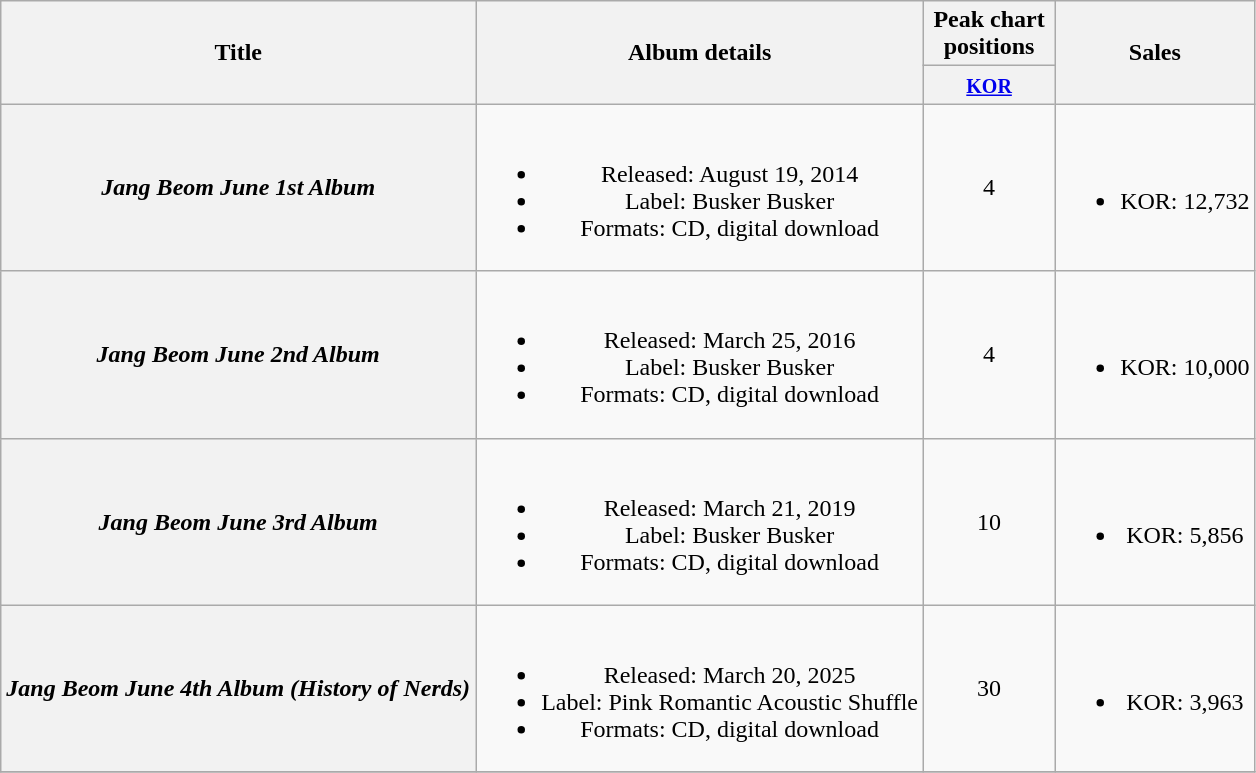<table class="wikitable plainrowheaders" style="text-align:center;">
<tr>
<th scope="col" rowspan="2">Title</th>
<th scope="col" rowspan="2">Album details</th>
<th scope="col" colspan="1" style="width:5em;">Peak chart positions</th>
<th scope="col" rowspan="2">Sales</th>
</tr>
<tr>
<th><small><a href='#'>KOR</a></small><br></th>
</tr>
<tr>
<th scope="row"><em>Jang Beom June 1st Album</em></th>
<td><br><ul><li>Released: August 19, 2014</li><li>Label: Busker Busker</li><li>Formats: CD, digital download</li></ul></td>
<td>4</td>
<td><br><ul><li>KOR: 12,732</li></ul></td>
</tr>
<tr>
<th scope="row"><em>Jang Beom June 2nd Album</em></th>
<td><br><ul><li>Released: March 25, 2016</li><li>Label: Busker Busker</li><li>Formats: CD, digital download</li></ul></td>
<td>4</td>
<td><br><ul><li>KOR: 10,000</li></ul></td>
</tr>
<tr>
<th scope="row"><em>Jang Beom June 3rd Album</em></th>
<td><br><ul><li>Released: March 21, 2019</li><li>Label: Busker Busker</li><li>Formats: CD, digital download</li></ul></td>
<td>10</td>
<td><br><ul><li>KOR: 5,856</li></ul></td>
</tr>
<tr>
<th scope="row"><em>Jang Beom June 4th Album (History of Nerds)</em></th>
<td><br><ul><li>Released: March 20, 2025</li><li>Label: Pink Romantic Acoustic Shuffle</li><li>Formats: CD, digital download</li></ul></td>
<td>30</td>
<td><br><ul><li>KOR: 3,963</li></ul></td>
</tr>
<tr>
</tr>
</table>
